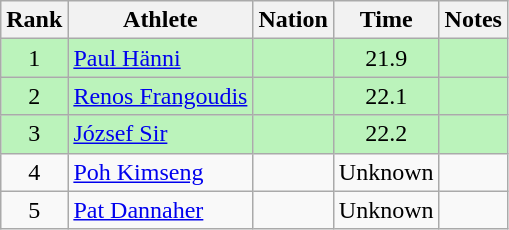<table class="wikitable sortable" style="text-align:center">
<tr>
<th>Rank</th>
<th>Athlete</th>
<th>Nation</th>
<th>Time</th>
<th>Notes</th>
</tr>
<tr bgcolor=bbf3bb>
<td>1</td>
<td align=left><a href='#'>Paul Hänni</a></td>
<td align=left></td>
<td>21.9</td>
<td></td>
</tr>
<tr bgcolor=bbf3bb>
<td>2</td>
<td align=left><a href='#'>Renos Frangoudis</a></td>
<td align=left></td>
<td>22.1</td>
<td></td>
</tr>
<tr bgcolor=bbf3bb>
<td>3</td>
<td align=left><a href='#'>József Sir</a></td>
<td align=left></td>
<td>22.2</td>
<td></td>
</tr>
<tr>
<td>4</td>
<td align=left><a href='#'>Poh Kimseng</a></td>
<td align=left></td>
<td data-sort-value=30.0>Unknown</td>
<td></td>
</tr>
<tr>
<td>5</td>
<td align=left><a href='#'>Pat Dannaher</a></td>
<td align=left></td>
<td data-sort-value=30.0>Unknown</td>
<td></td>
</tr>
</table>
